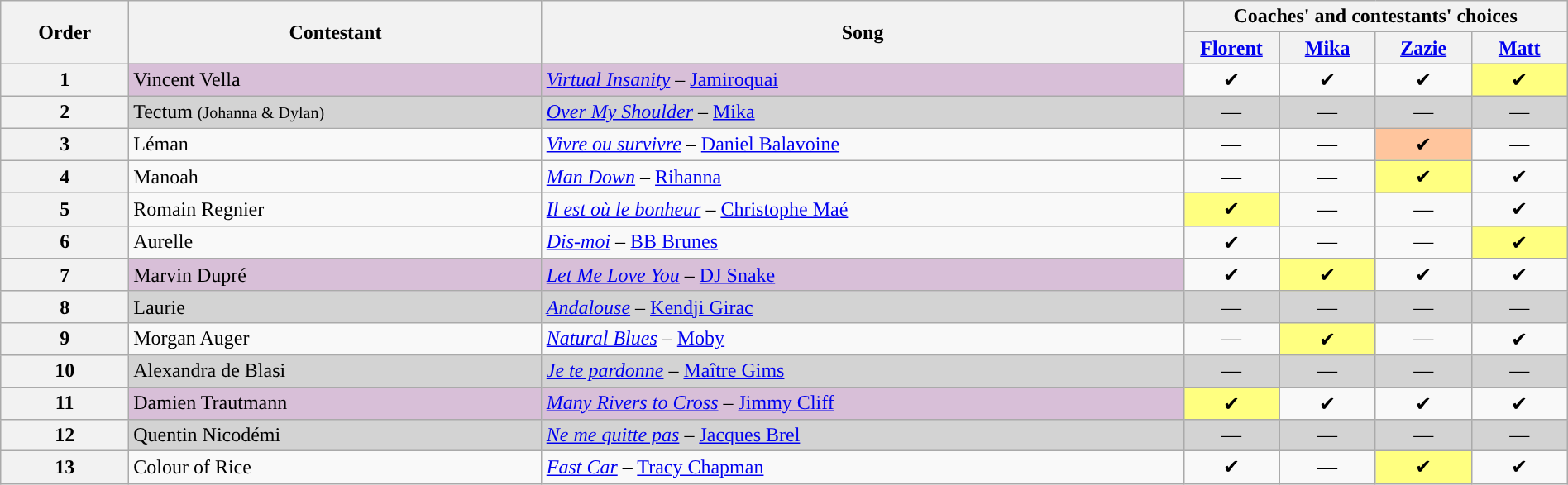<table class="wikitable" style="width:100%;">
<tr>
<th scope=col rowspan="2">Order</th>
<th scope=col rowspan="2">Contestant</th>
<th scope=col rowspan="2">Song</th>
<th scope=col colspan="4">Coaches' and contestants' choices</th>
</tr>
<tr>
<th scope=col width="70"><a href='#'>Florent</a></th>
<th scope=col width="70"><a href='#'>Mika</a></th>
<th scope=col width="70"><a href='#'>Zazie</a></th>
<th scope=col width="70"><a href='#'>Matt</a></th>
</tr>
<tr>
<th scope=row>1</th>
<td style="background:thistle">Vincent Vella</td>
<td style="background:thistle"><em><a href='#'>Virtual Insanity</a></em> – <a href='#'>Jamiroquai</a></td>
<td style="text-align:center;">✔</td>
<td style="text-align:center;">✔</td>
<td style="text-align:center;">✔</td>
<td style="background:#FFFF80;text-align:center;">✔</td>
</tr>
<tr style="background:lightgrey;">
<th scope=row>2</th>
<td>Tectum <small>(Johanna & Dylan)</small></td>
<td><em><a href='#'>Over My Shoulder</a></em> – <a href='#'>Mika</a></td>
<td style="text-align:center;">—</td>
<td style="text-align:center;">—</td>
<td style="text-align:center;">—</td>
<td style="text-align:center;">—</td>
</tr>
<tr>
<th scope=row>3</th>
<td>Léman</td>
<td><em><a href='#'>Vivre ou survivre</a></em> – <a href='#'>Daniel Balavoine</a></td>
<td style="text-align:center;">—</td>
<td style="text-align:center;">—</td>
<td style="background:#FFC59D;text-align:center;">✔</td>
<td style="text-align:center;">—</td>
</tr>
<tr>
<th scope=row>4</th>
<td>Manoah</td>
<td><em><a href='#'>Man Down</a></em> – <a href='#'>Rihanna</a></td>
<td style="text-align:center;">—</td>
<td style="text-align:center;">—</td>
<td style="background:#FFFF80;text-align:center;">✔</td>
<td style="text-align:center;">✔</td>
</tr>
<tr>
<th scope=row>5</th>
<td>Romain Regnier</td>
<td><em><a href='#'>Il est où le bonheur</a></em> – <a href='#'>Christophe Maé</a></td>
<td style="background:#FFFF80;text-align:center;">✔</td>
<td style="text-align:center;">—</td>
<td style="text-align:center;">—</td>
<td style="text-align:center;">✔</td>
</tr>
<tr>
<th scope=row>6</th>
<td>Aurelle</td>
<td><em><a href='#'>Dis-moi</a></em> – <a href='#'>BB Brunes</a></td>
<td style="text-align:center;">✔</td>
<td style="text-align:center;">—</td>
<td style="text-align:center;">—</td>
<td style="background:#FFFF80;text-align:center;">✔</td>
</tr>
<tr>
<th scope=row>7</th>
<td style="background:thistle">Marvin Dupré</td>
<td style="background:thistle"><em><a href='#'>Let Me Love You</a></em> – <a href='#'>DJ Snake</a></td>
<td style="text-align:center;">✔</td>
<td style="background:#FFFF80;text-align:center;">✔</td>
<td style="text-align:center;">✔</td>
<td style="text-align:center;">✔</td>
</tr>
<tr style="background:lightgrey;">
<th scope=row>8</th>
<td>Laurie</td>
<td><em><a href='#'>Andalouse</a></em> – <a href='#'>Kendji Girac</a></td>
<td style="text-align:center;">—</td>
<td style="text-align:center;">—</td>
<td style="text-align:center;">—</td>
<td style="text-align:center;">—</td>
</tr>
<tr>
<th scope=row>9</th>
<td>Morgan Auger</td>
<td><em><a href='#'>Natural Blues</a></em> – <a href='#'>Moby</a></td>
<td style="text-align:center;">—</td>
<td style="background:#FFFF80;text-align:center;">✔</td>
<td style="text-align:center;">—</td>
<td style="text-align:center;">✔</td>
</tr>
<tr style="background:lightgrey;">
<th scope=row>10</th>
<td>Alexandra de Blasi</td>
<td><em><a href='#'>Je te pardonne</a></em> – <a href='#'>Maître Gims</a></td>
<td style="text-align:center;">—</td>
<td style="text-align:center;">—</td>
<td style="text-align:center;">—</td>
<td style="text-align:center;">—</td>
</tr>
<tr>
<th scope=row>11</th>
<td style="background:thistle">Damien Trautmann</td>
<td style="background:thistle"><em><a href='#'>Many Rivers to Cross</a></em> – <a href='#'>Jimmy Cliff</a></td>
<td style="background:#FFFF80;text-align:center;">✔</td>
<td style="text-align:center;">✔</td>
<td style="text-align:center;">✔</td>
<td style="text-align:center;">✔</td>
</tr>
<tr style="background:lightgrey;">
<th scope=row>12</th>
<td>Quentin Nicodémi</td>
<td><em><a href='#'>Ne me quitte pas</a></em> – <a href='#'>Jacques Brel</a></td>
<td style="text-align:center;">—</td>
<td style="text-align:center;">—</td>
<td style="text-align:center;">—</td>
<td style="text-align:center;">—</td>
</tr>
<tr>
<th scope=row>13</th>
<td>Colour of Rice</td>
<td><em><a href='#'>Fast Car</a></em> – <a href='#'>Tracy Chapman</a></td>
<td style="text-align:center;">✔</td>
<td style="text-align:center;">—</td>
<td style="background:#FFFF80;text-align:center;">✔</td>
<td style="text-align:center;">✔</td>
</tr>
</table>
